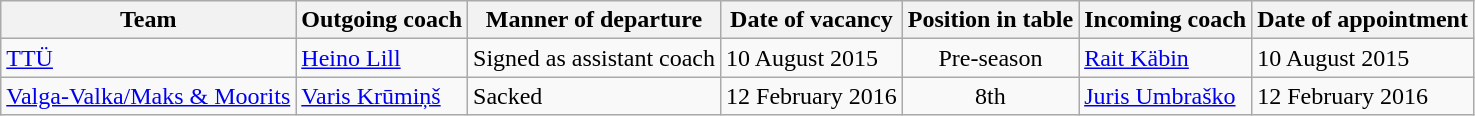<table class="wikitable sortable">
<tr>
<th>Team</th>
<th>Outgoing coach</th>
<th>Manner of departure</th>
<th>Date of vacancy</th>
<th>Position in table</th>
<th>Incoming coach</th>
<th>Date of appointment</th>
</tr>
<tr>
<td><a href='#'>TTÜ</a></td>
<td> <a href='#'>Heino Lill</a></td>
<td>Signed as assistant coach</td>
<td>10 August 2015</td>
<td align="center">Pre-season</td>
<td> <a href='#'>Rait Käbin</a></td>
<td>10 August 2015</td>
</tr>
<tr>
<td><a href='#'>Valga-Valka/Maks & Moorits</a></td>
<td> <a href='#'>Varis Krūmiņš</a></td>
<td>Sacked</td>
<td>12 February 2016</td>
<td align="center">8th</td>
<td> <a href='#'>Juris Umbraško</a></td>
<td>12 February 2016</td>
</tr>
</table>
